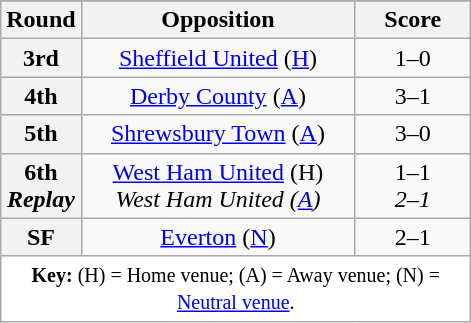<table class="wikitable plainrowheaders" style="text-align:center;margin:0">
<tr>
</tr>
<tr>
<th scope="col" style="width:25px">Round</th>
<th scope="col" style="width:175px">Opposition</th>
<th scope="col" style="width:70px">Score</th>
</tr>
<tr>
<th scope=row style="text-align:center">3rd</th>
<td><a href='#'>Sheffield United</a> (<a href='#'>H</a>)</td>
<td>1–0</td>
</tr>
<tr>
<th scope=row style="text-align:center">4th</th>
<td><a href='#'>Derby County</a> (<a href='#'>A</a>)</td>
<td>3–1</td>
</tr>
<tr>
<th scope=row style="text-align:center">5th</th>
<td><a href='#'>Shrewsbury Town</a> (<a href='#'>A</a>)</td>
<td>3–0</td>
</tr>
<tr>
<th scope=row style="text-align:center">6th<br><em>Replay</em></th>
<td><a href='#'>West Ham United</a> (H)<br><em>West Ham United (<a href='#'>A</a>)</em></td>
<td>1–1<br><em>2–1</em></td>
</tr>
<tr>
<th scope=row style="text-align:center">SF</th>
<td><a href='#'>Everton</a> (<a href='#'>N</a>)</td>
<td>2–1</td>
</tr>
<tr>
<td colspan="3" style="background-color:white"><small><strong>Key:</strong> (H) = Home venue; (A) = Away venue; (N) = <a href='#'>Neutral venue</a>.</small></td>
</tr>
</table>
